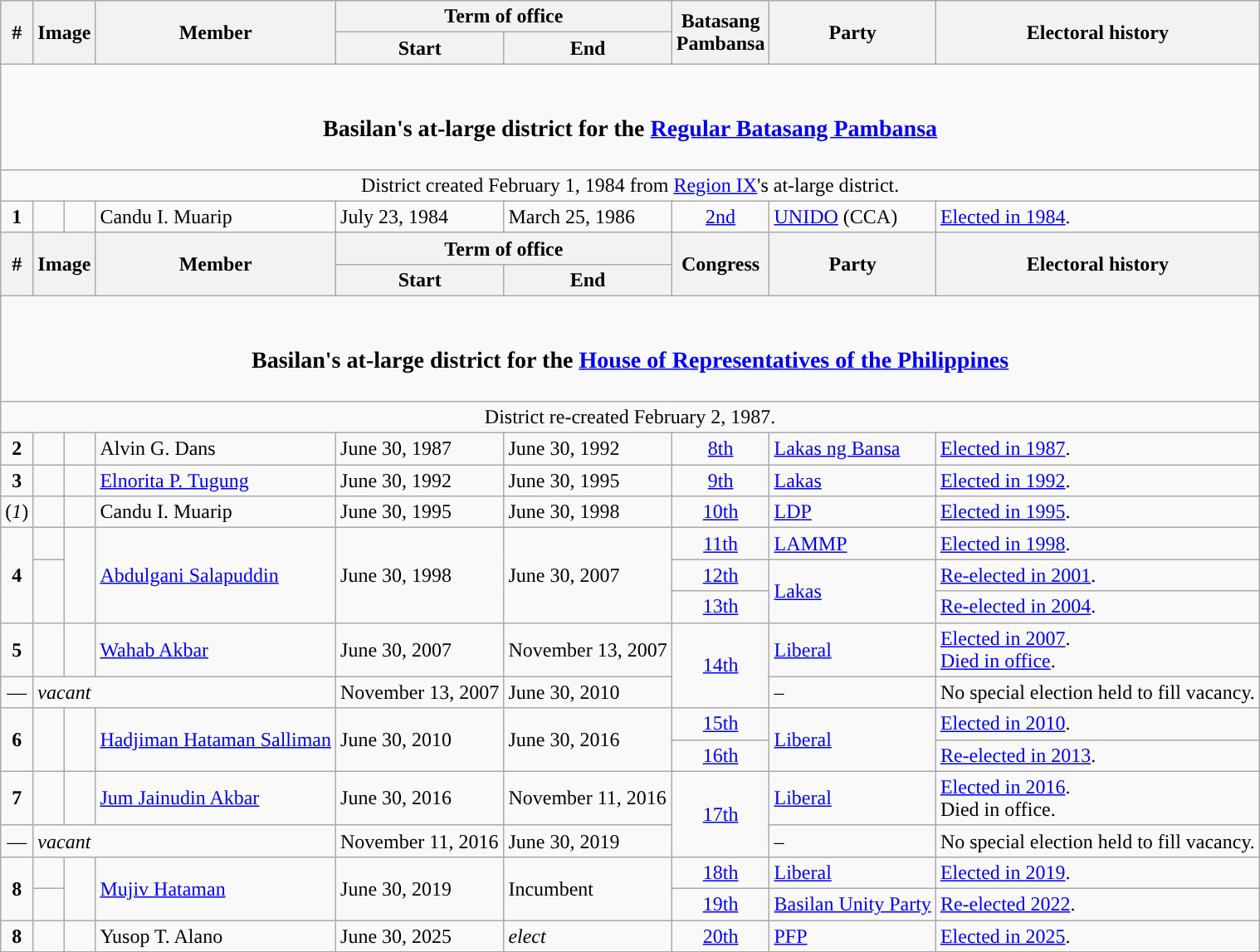<table class=wikitable>
<tr>
<th rowspan="2">#</th>
<th rowspan="2" colspan=2>Image</th>
<th rowspan="2">Member</th>
<th colspan=2>Term of office</th>
<th rowspan="2">Batasang<br>Pambansa</th>
<th rowspan="2">Party</th>
<th rowspan="2">Electoral history</th>
</tr>
<tr>
<th>Start</th>
<th>End</th>
</tr>
<tr>
<td colspan="9" style="text-align:center;"><br><h3>Basilan's at-large district for the <a href='#'>Regular Batasang Pambansa</a></h3></td>
</tr>
<tr>
<td colspan="9" style="text-align:center;">District created February 1, 1984 from <a href='#'>Region IX</a>'s at-large district.</td>
</tr>
<tr>
<td style="text-align:center;"><strong>1</strong></td>
<td style="color:inherit;background:"></td>
<td></td>
<td>Candu I. Muarip</td>
<td>July 23, 1984</td>
<td>March 25, 1986</td>
<td style="text-align:center;"><a href='#'>2nd</a></td>
<td><a href='#'>UNIDO</a> (CCA)</td>
<td><a href='#'>Elected in 1984</a>.</td>
</tr>
<tr>
<th rowspan="2">#</th>
<th rowspan="2" colspan=2>Image</th>
<th rowspan="2">Member</th>
<th colspan=2>Term of office</th>
<th rowspan="2">Congress</th>
<th rowspan="2">Party</th>
<th rowspan="2">Electoral history</th>
</tr>
<tr>
<th>Start</th>
<th>End</th>
</tr>
<tr>
<td colspan="9" style="text-align:center;"><br><h3>Basilan's at-large district for the <a href='#'>House of Representatives of the Philippines</a></h3></td>
</tr>
<tr>
<td colspan="9" style="text-align:center;">District re-created February 2, 1987.</td>
</tr>
<tr>
<td style="text-align:center;"><strong>2</strong></td>
<td style="color:inherit;background:"></td>
<td></td>
<td>Alvin G. Dans</td>
<td>June 30, 1987</td>
<td>June 30, 1992</td>
<td style="text-align:center;"><a href='#'>8th</a></td>
<td><a href='#'>Lakas ng Bansa</a></td>
<td><a href='#'>Elected in 1987</a>.</td>
</tr>
<tr>
<td style="text-align:center;"><strong>3</strong></td>
<td style="color:inherit;background:"></td>
<td></td>
<td><a href='#'>Elnorita P. Tugung</a></td>
<td>June 30, 1992</td>
<td>June 30, 1995</td>
<td style="text-align:center;"><a href='#'>9th</a></td>
<td><a href='#'>Lakas</a></td>
<td><a href='#'>Elected in 1992</a>.</td>
</tr>
<tr>
<td style="text-align:center;">(<em>1</em>)</td>
<td style="color:inherit;background:"></td>
<td></td>
<td>Candu I. Muarip</td>
<td>June 30, 1995</td>
<td>June 30, 1998</td>
<td style="text-align:center;"><a href='#'>10th</a></td>
<td><a href='#'>LDP</a></td>
<td><a href='#'>Elected in 1995</a>.</td>
</tr>
<tr>
<td rowspan="3" style="text-align:center;"><strong>4</strong></td>
<td style="color:inherit;background:"></td>
<td rowspan="3"></td>
<td rowspan="3"><a href='#'>Abdulgani Salapuddin</a></td>
<td rowspan="3">June 30, 1998</td>
<td rowspan="3">June 30, 2007</td>
<td style="text-align:center;"><a href='#'>11th</a></td>
<td><a href='#'>LAMMP</a></td>
<td><a href='#'>Elected in 1998</a>.</td>
</tr>
<tr>
<td rowspan="2" style="color:inherit;background:"></td>
<td style="text-align:center;"><a href='#'>12th</a></td>
<td rowspan="2"><a href='#'>Lakas</a></td>
<td><a href='#'>Re-elected in 2001</a>.</td>
</tr>
<tr>
<td style="text-align:center;"><a href='#'>13th</a></td>
<td><a href='#'>Re-elected in 2004</a>.</td>
</tr>
<tr>
<td style="text-align:center;"><strong>5</strong></td>
<td style="color:inherit;background:"></td>
<td></td>
<td><a href='#'>Wahab Akbar</a></td>
<td>June 30, 2007</td>
<td>November 13, 2007</td>
<td rowspan="2" style="text-align:center;"><a href='#'>14th</a></td>
<td><a href='#'>Liberal</a></td>
<td><a href='#'>Elected in 2007</a>.<br><a href='#'>Died in office</a>.</td>
</tr>
<tr>
<td style="text-align:center;">—</td>
<td colspan="3"><em>vacant</em></td>
<td>November 13, 2007</td>
<td>June 30, 2010</td>
<td>–</td>
<td>No special election held to fill vacancy.</td>
</tr>
<tr>
<td rowspan="2" style="text-align:center;"><strong>6</strong></td>
<td rowspan="2" style="color:inherit;background:"></td>
<td rowspan="2"></td>
<td rowspan="2"><a href='#'>Hadjiman Hataman Salliman</a></td>
<td rowspan="2">June 30, 2010</td>
<td rowspan="2">June 30, 2016</td>
<td style="text-align:center;"><a href='#'>15th</a></td>
<td rowspan="2"><a href='#'>Liberal</a></td>
<td><a href='#'>Elected in 2010</a>.</td>
</tr>
<tr>
<td style="text-align:center;"><a href='#'>16th</a></td>
<td><a href='#'>Re-elected in 2013</a>.</td>
</tr>
<tr>
<td style="text-align:center;"><strong>7</strong></td>
<td style="color:inherit;background:"></td>
<td></td>
<td><a href='#'>Jum Jainudin Akbar</a></td>
<td>June 30, 2016</td>
<td>November 11, 2016</td>
<td rowspan="2" style="text-align:center;"><a href='#'>17th</a></td>
<td><a href='#'>Liberal</a></td>
<td><a href='#'>Elected in 2016</a>.<br>Died in office.</td>
</tr>
<tr>
<td style="text-align:center;">—</td>
<td colspan="3"><em>vacant</em></td>
<td>November 11, 2016</td>
<td>June 30, 2019</td>
<td>–</td>
<td>No special election held to fill vacancy.</td>
</tr>
<tr>
<td rowspan="2" style="text-align:center;"><strong>8</strong></td>
<td style="color:inherit;background:"></td>
<td rowspan="2"></td>
<td rowspan="2"><a href='#'>Mujiv Hataman</a></td>
<td rowspan="2">June 30, 2019</td>
<td rowspan="2">Incumbent</td>
<td style="text-align:center;"><a href='#'>18th</a></td>
<td><a href='#'>Liberal</a></td>
<td><a href='#'>Elected in 2019</a>.</td>
</tr>
<tr>
<td style="color:inherit;background:"></td>
<td style="text-align:center;"><a href='#'>19th</a></td>
<td><a href='#'>Basilan Unity Party</a></td>
<td><a href='#'>Re-elected 2022</a>.</td>
</tr>
<tr>
<td style="text-align:center;"><strong>8</strong></td>
<td style="color:inherit;background:"></td>
<td></td>
<td>Yusop T. Alano</td>
<td>June 30, 2025</td>
<td><em>elect</td>
<td style="text-align:center;"><a href='#'>20th</a></td>
<td><a href='#'>PFP</a></td>
<td><a href='#'>Elected in 2025</a>.</td>
</tr>
</table>
